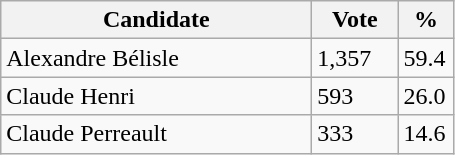<table class="wikitable">
<tr>
<th bgcolor="#DDDDFF" width="200px">Candidate</th>
<th bgcolor="#DDDDFF" width="50px">Vote</th>
<th bgcolor="#DDDDFF" width="30px">%</th>
</tr>
<tr>
<td>Alexandre Bélisle</td>
<td>1,357</td>
<td>59.4</td>
</tr>
<tr>
<td>Claude Henri</td>
<td>593</td>
<td>26.0</td>
</tr>
<tr>
<td>Claude Perreault</td>
<td>333</td>
<td>14.6</td>
</tr>
</table>
